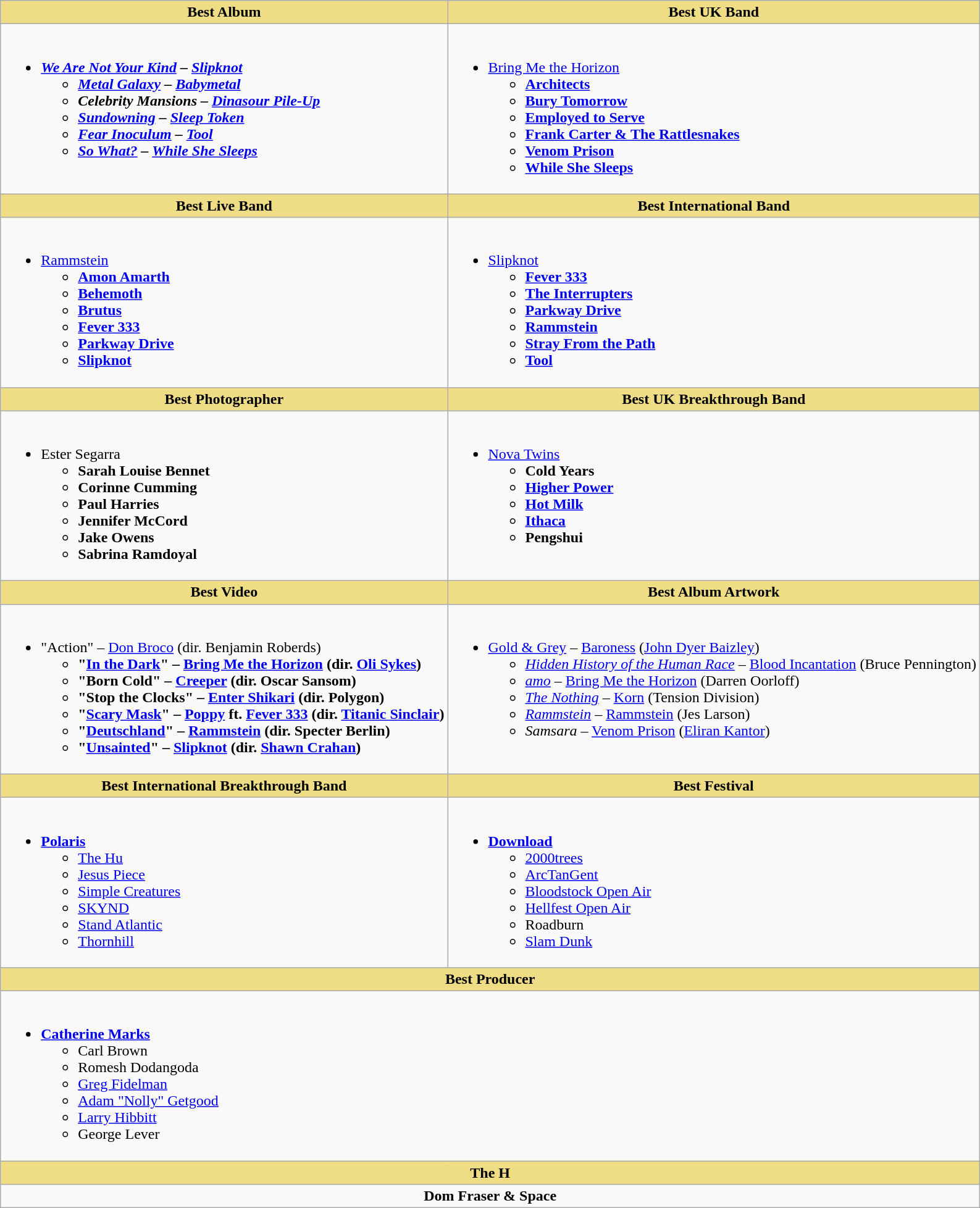<table class="wikitable">
<tr>
<th style="background:#EEDD85; width=50%">Best Album</th>
<th style="background:#EEDD85; width=50%">Best UK Band</th>
</tr>
<tr>
<td valign="top"><br><ul><li><strong><em><a href='#'>We Are Not Your Kind</a><em> – <a href='#'>Slipknot</a><strong><ul><li></em><a href='#'>Metal Galaxy</a><em> – <a href='#'>Babymetal</a></li><li></em>Celebrity Mansions<em> – <a href='#'>Dinasour Pile-Up</a></li><li></em><a href='#'>Sundowning</a><em> – <a href='#'>Sleep Token</a></li><li></em><a href='#'>Fear Inoculum</a><em> – <a href='#'>Tool</a></li><li></em><a href='#'>So What?</a><em> – <a href='#'>While She Sleeps</a></li></ul></li></ul></td>
<td valign="top"><br><ul><li></strong><a href='#'>Bring Me the Horizon</a><strong><ul><li><a href='#'>Architects</a></li><li><a href='#'>Bury Tomorrow</a></li><li><a href='#'>Employed to Serve</a></li><li><a href='#'>Frank Carter & The Rattlesnakes</a></li><li><a href='#'>Venom Prison</a></li><li><a href='#'>While She Sleeps</a></li></ul></li></ul></td>
</tr>
<tr>
<th style="background:#EEDD85; width=50%">Best Live Band</th>
<th style="background:#EEDD85; width=50%">Best International Band</th>
</tr>
<tr>
<td valign="top"><br><ul><li></strong><a href='#'>Rammstein</a><strong><ul><li><a href='#'>Amon Amarth</a></li><li><a href='#'>Behemoth</a></li><li><a href='#'>Brutus</a></li><li><a href='#'>Fever 333</a></li><li><a href='#'>Parkway Drive</a></li><li><a href='#'>Slipknot</a></li></ul></li></ul></td>
<td valign="top"><br><ul><li></strong><a href='#'>Slipknot</a><strong><ul><li><a href='#'>Fever 333</a></li><li><a href='#'>The Interrupters</a></li><li><a href='#'>Parkway Drive</a></li><li><a href='#'>Rammstein</a></li><li><a href='#'>Stray From the Path</a></li><li><a href='#'>Tool</a></li></ul></li></ul></td>
</tr>
<tr>
<th style="background:#EEDD85; width=50%">Best Photographer</th>
<th style="background:#EEDD85; width=50%">Best UK Breakthrough Band</th>
</tr>
<tr>
<td valign="top"><br><ul><li></strong>Ester Segarra<strong><ul><li>Sarah Louise Bennet</li><li>Corinne Cumming</li><li>Paul Harries</li><li>Jennifer McCord</li><li>Jake Owens</li><li>Sabrina Ramdoyal</li></ul></li></ul></td>
<td valign="top"><br><ul><li></strong><a href='#'>Nova Twins</a><strong><ul><li>Cold Years</li><li><a href='#'>Higher Power</a></li><li><a href='#'>Hot Milk</a></li><li><a href='#'>Ithaca</a></li><li>Pengshui</li></ul></li></ul></td>
</tr>
<tr>
<th style="background:#EEDD85; width=50%">Best Video</th>
<th style="background:#EEDD85; width=50%">Best Album Artwork</th>
</tr>
<tr>
<td valign="top"><br><ul><li></strong>"Action" – <a href='#'>Don Broco</a> (dir. Benjamin Roberds)<strong><ul><li>"<a href='#'>In the Dark</a>" – <a href='#'>Bring Me the Horizon</a> (dir. <a href='#'>Oli Sykes</a>)</li><li>"Born Cold" – <a href='#'>Creeper</a> (dir. Oscar Sansom)</li><li>"Stop the Clocks" – <a href='#'>Enter Shikari</a> (dir. Polygon)</li><li>"<a href='#'>Scary Mask</a>" – <a href='#'>Poppy</a> ft. <a href='#'>Fever 333</a> (dir. <a href='#'>Titanic Sinclair</a>)</li><li>"<a href='#'>Deutschland</a>" – <a href='#'>Rammstein</a> (dir. Specter Berlin)</li><li>"<a href='#'>Unsainted</a>" – <a href='#'>Slipknot</a> (dir. <a href='#'>Shawn Crahan</a>)</li></ul></li></ul></td>
<td valign="top"><br><ul><li></em></strong><a href='#'>Gold & Grey</a></em> – <a href='#'>Baroness</a> (<a href='#'>John Dyer Baizley</a>)</strong><ul><li><em><a href='#'>Hidden History of the Human Race</a></em> – <a href='#'>Blood Incantation</a> (Bruce Pennington)</li><li><em><a href='#'>amo</a></em> – <a href='#'>Bring Me the Horizon</a> (Darren Oorloff)</li><li><em><a href='#'>The Nothing</a></em> – <a href='#'>Korn</a> (Tension Division)</li><li><em><a href='#'>Rammstein</a></em> – <a href='#'>Rammstein</a> (Jes Larson)</li><li><em>Samsara</em> – <a href='#'>Venom Prison</a> (<a href='#'>Eliran Kantor</a>)</li></ul></li></ul></td>
</tr>
<tr>
<th style="background:#EEDD85; width=50%">Best International Breakthrough Band</th>
<th style="background:#EEDD85; width=50%">Best Festival</th>
</tr>
<tr>
<td valign="top"><br><ul><li><strong><a href='#'>Polaris</a></strong><ul><li><a href='#'>The Hu</a></li><li><a href='#'>Jesus Piece</a></li><li><a href='#'>Simple Creatures</a></li><li><a href='#'>SKYND</a></li><li><a href='#'>Stand Atlantic</a></li><li><a href='#'>Thornhill</a></li></ul></li></ul></td>
<td valign="top"><br><ul><li><strong><a href='#'>Download</a></strong><ul><li><a href='#'>2000trees</a></li><li><a href='#'>ArcTanGent</a></li><li><a href='#'>Bloodstock Open Air</a></li><li><a href='#'>Hellfest Open Air</a></li><li>Roadburn</li><li><a href='#'>Slam Dunk</a></li></ul></li></ul></td>
</tr>
<tr>
<th colspan="2" style="background:#EEDD85; width=50%">Best Producer</th>
</tr>
<tr>
<td colspan="2" valign="top"><br><ul><li><strong><a href='#'>Catherine Marks</a></strong><ul><li>Carl Brown</li><li>Romesh Dodangoda</li><li><a href='#'>Greg Fidelman</a></li><li><a href='#'>Adam "Nolly" Getgood</a></li><li><a href='#'>Larry Hibbitt</a></li><li>George Lever</li></ul></li></ul></td>
</tr>
<tr>
<th colspan="2" style="background:#EEDD82; width=50%">The H</th>
</tr>
<tr>
<td colspan="2" style="text-align: center;"><strong>Dom Fraser & Space</strong></td>
</tr>
</table>
